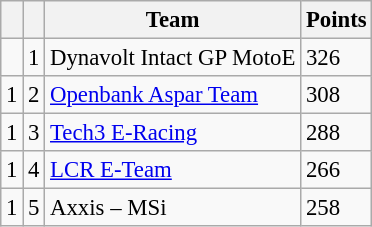<table class="wikitable" style="font-size: 95%;">
<tr>
<th></th>
<th></th>
<th>Team</th>
<th>Points</th>
</tr>
<tr>
<td></td>
<td align=center>1</td>
<td> Dynavolt Intact GP MotoE</td>
<td align=left>326</td>
</tr>
<tr>
<td> 1</td>
<td align=center>2</td>
<td> <a href='#'>Openbank Aspar Team</a></td>
<td align=left>308</td>
</tr>
<tr>
<td> 1</td>
<td align=center>3</td>
<td> <a href='#'>Tech3 E-Racing</a></td>
<td align=left>288</td>
</tr>
<tr>
<td> 1</td>
<td align=center>4</td>
<td> <a href='#'>LCR E-Team</a></td>
<td align=left>266</td>
</tr>
<tr>
<td> 1</td>
<td align=center>5</td>
<td> Axxis – MSi</td>
<td align=left>258</td>
</tr>
</table>
